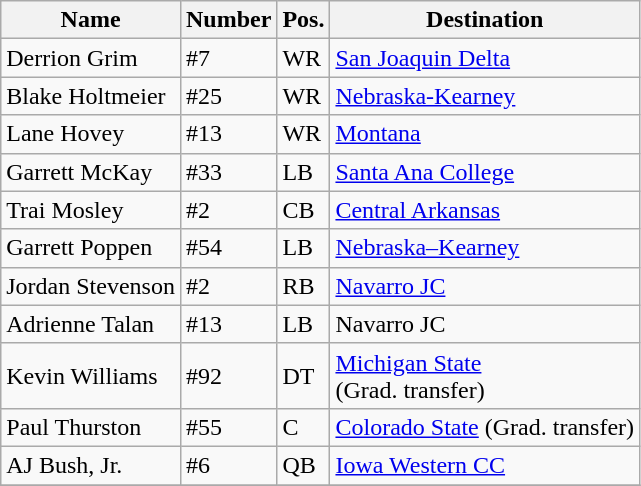<table class="wikitable sortable">
<tr>
<th>Name</th>
<th>Number</th>
<th>Pos.</th>
<th class="unsortable">Destination</th>
</tr>
<tr>
<td>Derrion Grim</td>
<td>#7</td>
<td>WR</td>
<td><a href='#'>San Joaquin Delta</a></td>
</tr>
<tr>
<td>Blake Holtmeier</td>
<td>#25</td>
<td>WR</td>
<td><a href='#'>Nebraska-Kearney</a></td>
</tr>
<tr>
<td>Lane Hovey</td>
<td>#13</td>
<td>WR</td>
<td><a href='#'>Montana</a></td>
</tr>
<tr>
<td>Garrett McKay</td>
<td>#33</td>
<td>LB</td>
<td><a href='#'>Santa Ana College</a></td>
</tr>
<tr>
<td>Trai Mosley</td>
<td>#2</td>
<td>CB</td>
<td><a href='#'>Central Arkansas</a></td>
</tr>
<tr>
<td>Garrett Poppen</td>
<td>#54</td>
<td>LB</td>
<td><a href='#'>Nebraska–Kearney</a></td>
</tr>
<tr>
<td>Jordan Stevenson</td>
<td>#2</td>
<td>RB</td>
<td><a href='#'>Navarro JC</a></td>
</tr>
<tr>
<td>Adrienne Talan</td>
<td>#13</td>
<td>LB</td>
<td>Navarro JC</td>
</tr>
<tr>
<td>Kevin Williams</td>
<td>#92</td>
<td>DT</td>
<td><a href='#'>Michigan State</a><br> (Grad. transfer)</td>
</tr>
<tr>
<td>Paul Thurston</td>
<td>#55</td>
<td>C</td>
<td><a href='#'>Colorado State</a> (Grad. transfer)</td>
</tr>
<tr>
<td>AJ Bush, Jr.</td>
<td>#6</td>
<td>QB</td>
<td><a href='#'>Iowa Western CC</a></td>
</tr>
<tr>
</tr>
</table>
